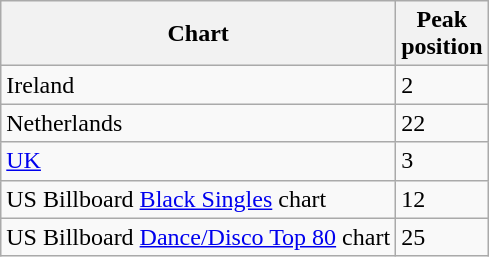<table class="wikitable">
<tr>
<th>Chart</th>
<th>Peak<br>position</th>
</tr>
<tr>
<td>Ireland</td>
<td>2</td>
</tr>
<tr>
<td>Netherlands</td>
<td>22</td>
</tr>
<tr>
<td><a href='#'>UK</a></td>
<td>3</td>
</tr>
<tr>
<td>US Billboard <a href='#'>Black Singles</a> chart </td>
<td>12</td>
</tr>
<tr>
<td>US Billboard <a href='#'>Dance/Disco Top 80</a> chart </td>
<td>25</td>
</tr>
</table>
